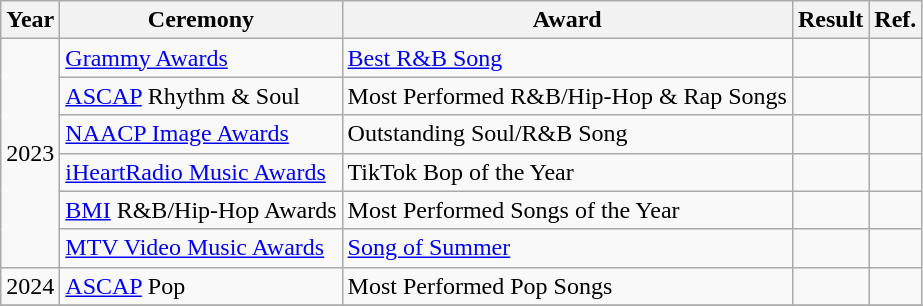<table class="wikitable plainrowheaders">
<tr>
<th scope="col">Year</th>
<th scope="col">Ceremony</th>
<th scope="col">Award</th>
<th scope="col">Result</th>
<th scope="col">Ref.</th>
</tr>
<tr>
<td rowspan=6>2023</td>
<td><a href='#'>Grammy Awards</a></td>
<td><a href='#'>Best R&B Song</a></td>
<td></td>
<td></td>
</tr>
<tr>
<td><a href='#'>ASCAP</a> Rhythm & Soul</td>
<td>Most Performed R&B/Hip-Hop & Rap Songs</td>
<td></td>
<td align="center"></td>
</tr>
<tr>
<td><a href='#'>NAACP Image Awards</a></td>
<td>Outstanding Soul/R&B Song</td>
<td></td>
<td></td>
</tr>
<tr>
<td><a href='#'>iHeartRadio Music Awards</a></td>
<td>TikTok Bop of the Year</td>
<td></td>
<td></td>
</tr>
<tr>
<td><a href='#'>BMI</a> R&B/Hip-Hop Awards</td>
<td>Most Performed Songs of the Year</td>
<td></td>
<td></td>
</tr>
<tr>
<td><a href='#'>MTV Video Music Awards</a></td>
<td><a href='#'>Song of Summer</a></td>
<td></td>
<td></td>
</tr>
<tr>
<td>2024</td>
<td><a href='#'>ASCAP</a> Pop</td>
<td>Most Performed Pop Songs</td>
<td></td>
<td align="center"></td>
</tr>
<tr>
</tr>
</table>
